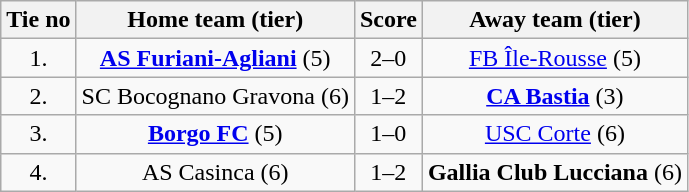<table class="wikitable" style="text-align: center">
<tr>
<th>Tie no</th>
<th>Home team (tier)</th>
<th>Score</th>
<th>Away team (tier)</th>
</tr>
<tr>
<td>1.</td>
<td><strong><a href='#'>AS Furiani-Agliani</a></strong> (5)</td>
<td>2–0</td>
<td><a href='#'>FB Île-Rousse</a> (5)</td>
</tr>
<tr>
<td>2.</td>
<td>SC Bocognano Gravona (6)</td>
<td>1–2 </td>
<td><strong><a href='#'>CA Bastia</a></strong> (3)</td>
</tr>
<tr>
<td>3.</td>
<td><strong><a href='#'>Borgo FC</a></strong> (5)</td>
<td>1–0</td>
<td><a href='#'>USC Corte</a> (6)</td>
</tr>
<tr>
<td>4.</td>
<td>AS Casinca (6)</td>
<td>1–2</td>
<td><strong>Gallia Club Lucciana</strong> (6)</td>
</tr>
</table>
